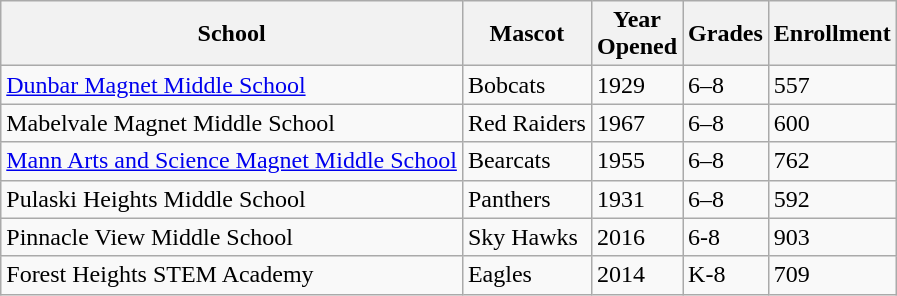<table class = "wikitable">
<tr>
<th>School</th>
<th>Mascot</th>
<th>Year<br>Opened</th>
<th>Grades</th>
<th>Enrollment</th>
</tr>
<tr>
<td><a href='#'>Dunbar Magnet Middle School</a></td>
<td>Bobcats</td>
<td>1929</td>
<td>6–8</td>
<td>557</td>
</tr>
<tr>
<td>Mabelvale Magnet Middle School</td>
<td>Red Raiders</td>
<td>1967</td>
<td>6–8</td>
<td>600</td>
</tr>
<tr>
<td><a href='#'>Mann Arts and Science Magnet Middle School</a></td>
<td>Bearcats</td>
<td>1955</td>
<td>6–8</td>
<td>762</td>
</tr>
<tr>
<td>Pulaski Heights Middle School</td>
<td>Panthers</td>
<td>1931</td>
<td>6–8</td>
<td>592</td>
</tr>
<tr>
<td>Pinnacle View Middle School</td>
<td>Sky Hawks</td>
<td>2016</td>
<td>6-8</td>
<td>903</td>
</tr>
<tr>
<td>Forest Heights STEM Academy</td>
<td>Eagles</td>
<td>2014</td>
<td>K-8</td>
<td>709</td>
</tr>
</table>
